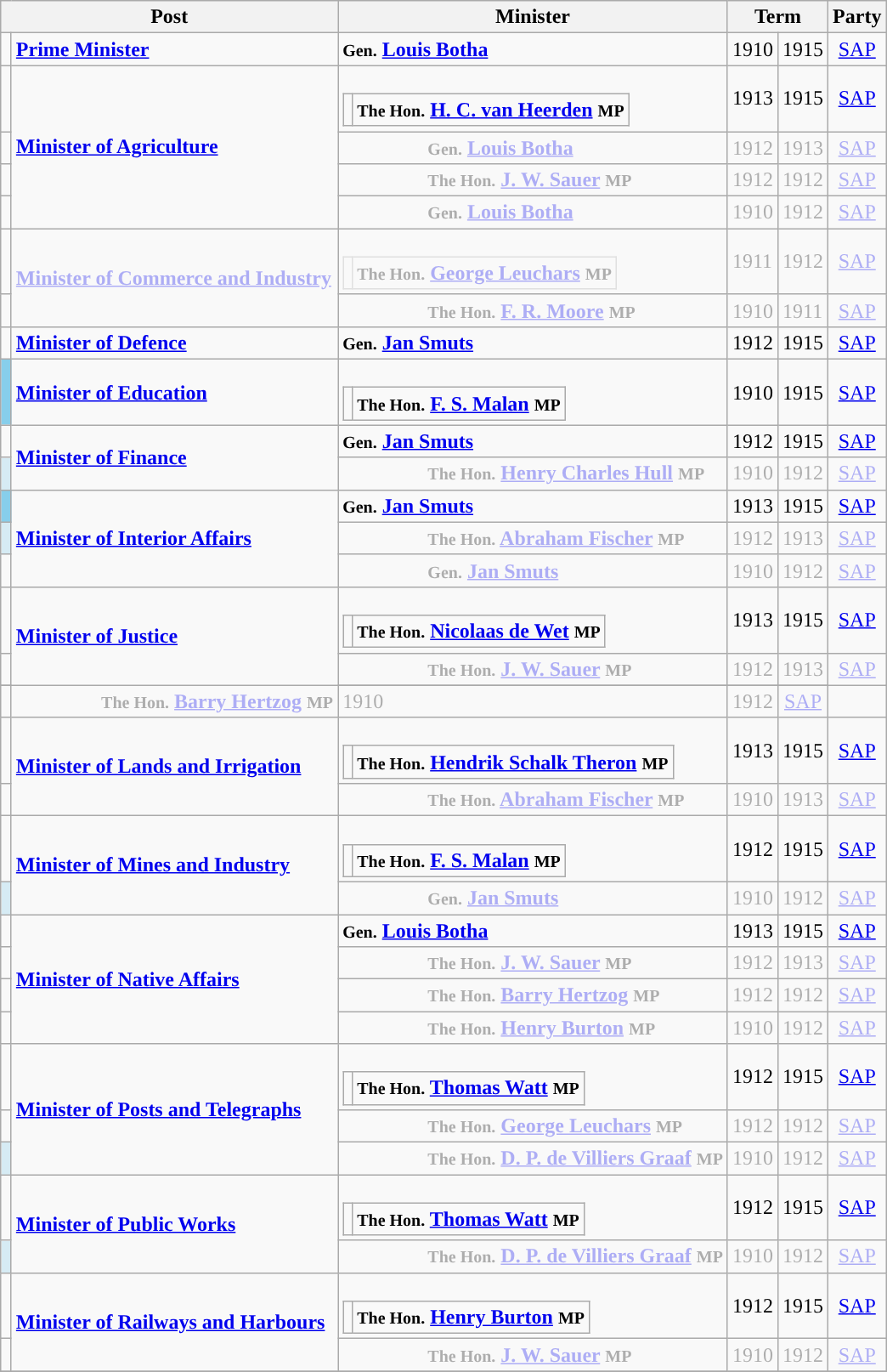<table class="wikitable">
<tr>
<th colspan=2>Post</th>
<th>Minister</th>
<th colspan=2>Term</th>
<th>Party</th>
</tr>
<tr>
<td style="background-color: "></td>
<td><strong><a href='#'>Prime Minister</a></strong></td>
<td> <strong><small>Gen.</small> <a href='#'>Louis Botha</a></strong></td>
<td>1910</td>
<td align=center>1915</td>
<td align=center><a href='#'>SAP</a></td>
</tr>
<tr>
<td style="background-color: "></td>
<td rowspan=4><strong><a href='#'>Minister of Agriculture</a></strong></td>
<td><br><table style="border-collapse: collapse;" |>
<tr>
<td></td>
<td style="padding-left:3px;"><strong><small>The Hon.</small> <a href='#'>H. C. van Heerden</a> <small>MP</small></strong></td>
</tr>
</table>
</td>
<td>1913</td>
<td align=center>1915</td>
<td align=center><a href='#'>SAP</a></td>
</tr>
<tr style="opacity:0.3">
<td style="background-color: "></td>
<td style="padding-left:70px"><strong><small>Gen.</small> <a href='#'>Louis Botha</a> </strong></td>
<td>1912</td>
<td>1913</td>
<td align=center><a href='#'>SAP</a></td>
</tr>
<tr style="opacity:0.3">
<td style="background-color: "></td>
<td style="padding-left:70px"><strong><small>The Hon.</small> <a href='#'>J. W. Sauer</a> <small>MP</small></strong></td>
<td>1912</td>
<td>1912</td>
<td align=center><a href='#'>SAP</a></td>
</tr>
<tr style="opacity:0.3">
<td style="background-color: "></td>
<td style="padding-left:70px"><strong><small>Gen.</small> <a href='#'>Louis Botha</a> </strong></td>
<td>1910</td>
<td>1912</td>
<td align=center><a href='#'>SAP</a></td>
</tr>
<tr style="opacity:0.3">
<td style="background-color: "></td>
<td rowspan=2><strong><a href='#'>Minister of Commerce and Industry</a></strong> <br></td>
<td><br><table style="border-collapse: collapse;" |>
<tr>
<td></td>
<td style="padding-left:3px;"><strong><small>The Hon.</small> <a href='#'>George Leuchars</a> <small>MP</small></strong></td>
</tr>
</table>
</td>
<td>1911</td>
<td>1912</td>
<td align=center><a href='#'>SAP</a></td>
</tr>
<tr style="opacity:0.3">
<td style="background-color: "></td>
<td style="padding-left:70px"><strong><small>The Hon.</small> <a href='#'>F. R. Moore</a> <small>MP</small></strong></td>
<td>1910</td>
<td>1911</td>
<td align=center><a href='#'>SAP</a></td>
</tr>
<tr>
<td style="background-color: "></td>
<td><strong><a href='#'>Minister of Defence</a></strong> <br><em></em></td>
<td> <strong><small>Gen.</small> <a href='#'>Jan Smuts</a></strong></td>
<td>1912</td>
<td align=center>1915</td>
<td align=center><a href='#'>SAP</a></td>
</tr>
<tr>
<td style="width:1px;; background: #87CEEB;"></td>
<td><strong><a href='#'>Minister of Education</a></strong></td>
<td><br><table style="border-collapse: collapse;" |>
<tr>
<td></td>
<td style="padding-left:3px;"><strong><small>The Hon.</small> <a href='#'>F. S. Malan</a> <small>MP</small></strong></td>
</tr>
</table>
</td>
<td>1910</td>
<td align=center>1915</td>
<td align=center><a href='#'>SAP</a></td>
</tr>
<tr>
<td style="background-color: "></td>
<td rowspan=2><strong><a href='#'>Minister of Finance</a></strong></td>
<td> <strong><small>Gen.</small> <a href='#'>Jan Smuts</a></strong></td>
<td>1912</td>
<td>1915</td>
<td align=center><a href='#'>SAP</a></td>
</tr>
<tr style="opacity:0.3">
<td style="width:1px; background:#87CEEB;"></td>
<td style="padding-left:70px"><strong><small>The Hon.</small> <a href='#'>Henry Charles Hull</a> <small>MP</small></strong></td>
<td>1910</td>
<td>1912</td>
<td align=center><a href='#'>SAP</a></td>
</tr>
<tr>
<td style="width:1px;; background: #87CEEB;"></td>
<td rowspan=3><strong><a href='#'>Minister of Interior Affairs</a></strong></td>
<td> <strong><small>Gen.</small> <a href='#'>Jan Smuts</a></strong></td>
<td>1913</td>
<td align=center>1915</td>
<td align=center><a href='#'>SAP</a></td>
</tr>
<tr style="opacity:0.3">
<td style="width:1px; background:#87CEEB;"></td>
<td style="padding-left:70px"><strong><small>The Hon.</small> <a href='#'>Abraham Fischer</a> <small>MP</small></strong></td>
<td>1912</td>
<td>1913</td>
<td align=center><a href='#'>SAP</a></td>
</tr>
<tr style="opacity:0.3">
<td style="background-color: "></td>
<td style="padding-left:70px"><strong><small>Gen.</small> <a href='#'>Jan Smuts</a></strong></td>
<td>1910</td>
<td>1912</td>
<td align=center><a href='#'>SAP</a></td>
</tr>
<tr>
<td style="background-color: "></td>
<td rowspan=3><strong><a href='#'>Minister of Justice</a></strong></td>
<td><br><table style="border-collapse: collapse;" |>
<tr>
<td></td>
<td style="padding-left:3px;"><strong><small>The Hon.</small> <a href='#'>Nicolaas de Wet</a> <small>MP</small></strong></td>
</tr>
</table>
</td>
<td>1913</td>
<td align=center>1915</td>
<td align=center><a href='#'>SAP</a></td>
</tr>
<tr style="opacity:0.3">
<td style="background-color: "></td>
<td style="padding-left:70px"><strong><small>The Hon.</small> <a href='#'>J. W. Sauer</a> <small>MP</small></strong></td>
<td>1912</td>
<td>1913</td>
<td align=center><a href='#'>SAP</a></td>
</tr>
<tr>
</tr>
<tr style="opacity:0.3">
<td style="background-color: "></td>
<td style="padding-left:70px"><strong><small>The Hon.</small> <a href='#'>Barry Hertzog</a> <small>MP</small></strong></td>
<td>1910</td>
<td>1912</td>
<td align=center><a href='#'>SAP</a></td>
</tr>
<tr>
<td style="background-color: "></td>
<td rowspan=2><strong><a href='#'>Minister of Lands and Irrigation</a></strong></td>
<td><br><table style="border-collapse: collapse;" |>
<tr>
<td></td>
<td style="padding-left:3px;"><strong><small>The Hon.</small> <a href='#'>Hendrik Schalk Theron</a> <small>MP</small></strong></td>
</tr>
</table>
</td>
<td>1913</td>
<td>1915</td>
<td align=center><a href='#'>SAP</a></td>
</tr>
<tr style="opacity:0.3">
<td style="background-color: "></td>
<td style="padding-left:70px"><strong><small>The Hon.</small> <a href='#'>Abraham Fischer</a> <small>MP</small></strong></td>
<td>1910</td>
<td>1913</td>
<td align=center><a href='#'>SAP</a></td>
</tr>
<tr>
<td style="background-color: "></td>
<td rowspan=2><strong><a href='#'>Minister of Mines and Industry</a></strong></td>
<td><br><table style="border-collapse: collapse;" |>
<tr>
<td></td>
<td style="padding-left:3px;"><strong><small>The Hon.</small> <a href='#'>F. S. Malan</a> <small>MP</small></strong></td>
</tr>
</table>
</td>
<td>1912</td>
<td align=center>1915</td>
<td align=center><a href='#'>SAP</a></td>
</tr>
<tr style="opacity:0.3">
<td style="width:1px; background:#87CEEB;"></td>
<td style="padding-left:70px"><strong><small>Gen.</small> <a href='#'>Jan Smuts</a></strong></td>
<td>1910</td>
<td>1912</td>
<td align=center><a href='#'>SAP</a></td>
</tr>
<tr>
<td style="background-color: "></td>
<td rowspan=4><strong><a href='#'>Minister of Native Affairs</a></strong></td>
<td> <strong><small>Gen.</small> <a href='#'>Louis Botha</a></strong></td>
<td>1913</td>
<td align=center>1915</td>
<td align=center><a href='#'>SAP</a></td>
</tr>
<tr style="opacity:0.3">
<td style="background-color: "></td>
<td style="padding-left:70px"><strong><small>The Hon.</small> <a href='#'>J. W. Sauer</a> <small>MP</small></strong></td>
<td>1912</td>
<td>1913</td>
<td align=center><a href='#'>SAP</a></td>
</tr>
<tr style="opacity:0.3">
<td style="background-color: "></td>
<td style="padding-left:70px"><strong><small>The Hon.</small> <a href='#'>Barry Hertzog</a> <small>MP</small></strong></td>
<td>1912</td>
<td>1912</td>
<td align=center><a href='#'>SAP</a></td>
</tr>
<tr style="opacity:0.3">
<td style="background-color: "></td>
<td style="padding-left:70px"><strong><small>The Hon.</small> <a href='#'>Henry Burton</a> <small>MP</small></strong></td>
<td>1910</td>
<td>1912</td>
<td align=center><a href='#'>SAP</a></td>
</tr>
<tr>
<td style="background-color: "></td>
<td rowspan=3><strong><a href='#'>Minister of Posts and Telegraphs</a></strong></td>
<td><br><table style="border-collapse: collapse;" |>
<tr>
<td></td>
<td style="padding-left:3px;"><strong><small>The Hon.</small> <a href='#'>Thomas Watt</a> <small>MP</small></strong></td>
</tr>
</table>
</td>
<td>1912</td>
<td>1915</td>
<td align=center><a href='#'>SAP</a></td>
</tr>
<tr style="opacity:0.3">
<td style="background-color: "></td>
<td style="padding-left:70px"><strong><small>The Hon.</small> <a href='#'>George Leuchars</a> <small>MP</small></strong></td>
<td>1912</td>
<td>1912</td>
<td align=center><a href='#'>SAP</a></td>
</tr>
<tr style="opacity:0.3">
<td style="width:1px; background:#87CEEB;"></td>
<td style="padding-left:70px"><strong><small>The Hon.</small> <a href='#'>D. P. de Villiers Graaf</a> <small>MP</small></strong></td>
<td>1910</td>
<td>1912</td>
<td align=center><a href='#'>SAP</a></td>
</tr>
<tr>
<td style="background-color: "></td>
<td rowspan=2><strong><a href='#'>Minister of Public Works</a></strong></td>
<td><br><table style="border-collapse: collapse;" |>
<tr>
<td></td>
<td style="padding-left:3px;"><strong><small>The Hon.</small> <a href='#'>Thomas Watt</a> <small>MP</small></strong></td>
</tr>
</table>
</td>
<td>1912</td>
<td align=center>1915</td>
<td align=center><a href='#'>SAP</a></td>
</tr>
<tr style="opacity:0.3">
<td style="width:1px; background:#87CEEB;"></td>
<td style="padding-left:70px"><strong><small>The Hon.</small> <a href='#'>D. P. de Villiers Graaf</a> <small>MP</small></strong></td>
<td>1910</td>
<td>1912</td>
<td align=center><a href='#'>SAP</a></td>
</tr>
<tr>
<td style="background-color: "></td>
<td rowspan=2><strong><a href='#'>Minister of Railways and Harbours</a></strong></td>
<td><br><table style="border-collapse: collapse;" |>
<tr>
<td></td>
<td style="padding-left:3px;"><strong><small>The Hon.</small> <a href='#'>Henry Burton</a> <small>MP</small></strong></td>
</tr>
</table>
</td>
<td>1912</td>
<td align=center>1915</td>
<td align=center><a href='#'>SAP</a></td>
</tr>
<tr style="opacity:0.3">
<td style="background-color: "></td>
<td style="padding-left:70px"><strong><small>The Hon.</small> <a href='#'>J. W. Sauer</a> <small>MP</small></strong></td>
<td>1910</td>
<td>1912</td>
<td align=center><a href='#'>SAP</a></td>
</tr>
<tr>
</tr>
</table>
